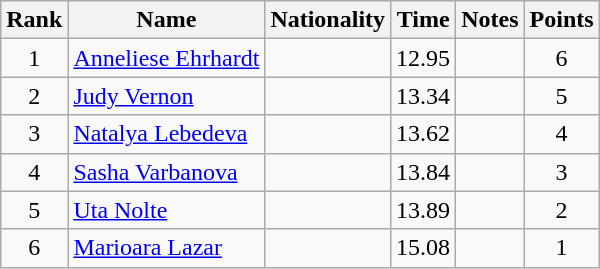<table class="wikitable sortable" style="text-align:center">
<tr>
<th>Rank</th>
<th>Name</th>
<th>Nationality</th>
<th>Time</th>
<th>Notes</th>
<th>Points</th>
</tr>
<tr>
<td>1</td>
<td align=left><a href='#'>Anneliese Ehrhardt</a></td>
<td align=left></td>
<td>12.95</td>
<td></td>
<td>6</td>
</tr>
<tr>
<td>2</td>
<td align=left><a href='#'>Judy Vernon</a></td>
<td align=left></td>
<td>13.34</td>
<td></td>
<td>5</td>
</tr>
<tr>
<td>3</td>
<td align=left><a href='#'>Natalya Lebedeva</a></td>
<td align=left></td>
<td>13.62</td>
<td></td>
<td>4</td>
</tr>
<tr>
<td>4</td>
<td align=left><a href='#'>Sasha Varbanova</a></td>
<td align=left></td>
<td>13.84</td>
<td></td>
<td>3</td>
</tr>
<tr>
<td>5</td>
<td align=left><a href='#'>Uta Nolte</a></td>
<td align=left></td>
<td>13.89</td>
<td></td>
<td>2</td>
</tr>
<tr>
<td>6</td>
<td align=left><a href='#'>Marioara Lazar</a></td>
<td align=left></td>
<td>15.08</td>
<td></td>
<td>1</td>
</tr>
</table>
